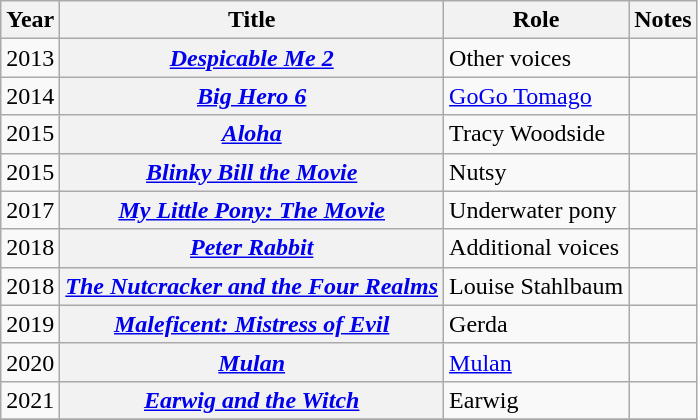<table class="wikitable sortable plainrowheaders">
<tr>
<th scope="col">Year</th>
<th scope="col">Title</th>
<th scope="col">Role</th>
<th scope="col" class="unsortable">Notes</th>
</tr>
<tr>
<td>2013</td>
<th scope="row"><em><a href='#'>Despicable Me 2</a></em></th>
<td>Other voices</td>
<td></td>
</tr>
<tr>
<td>2014</td>
<th scope="row"><em><a href='#'>Big Hero 6</a></em></th>
<td><a href='#'>GoGo Tomago</a></td>
<td></td>
</tr>
<tr>
<td>2015</td>
<th scope="row"><em><a href='#'>Aloha</a></em></th>
<td>Tracy Woodside</td>
<td></td>
</tr>
<tr>
<td>2015</td>
<th scope="row"><em><a href='#'>Blinky Bill the Movie</a></em></th>
<td>Nutsy</td>
<td></td>
</tr>
<tr>
<td>2017</td>
<th scope="row"><em><a href='#'>My Little Pony: The Movie</a></em></th>
<td>Underwater pony</td>
<td></td>
</tr>
<tr>
<td>2018</td>
<th scope="row"><em><a href='#'>Peter Rabbit</a></em></th>
<td>Additional voices</td>
<td></td>
</tr>
<tr>
<td>2018</td>
<th scope="row"><em><a href='#'>The Nutcracker and the Four Realms</a></em></th>
<td>Louise Stahlbaum</td>
<td></td>
</tr>
<tr>
<td>2019</td>
<th scope="row"><em><a href='#'>Maleficent: Mistress of Evil</a></em></th>
<td>Gerda</td>
<td></td>
</tr>
<tr>
<td>2020</td>
<th scope="row"><em><a href='#'>Mulan</a></em></th>
<td><a href='#'>Mulan</a></td>
<td></td>
</tr>
<tr>
<td>2021</td>
<th scope="row"><em><a href='#'>Earwig and the Witch</a></em></th>
<td>Earwig</td>
<td></td>
</tr>
<tr>
</tr>
</table>
